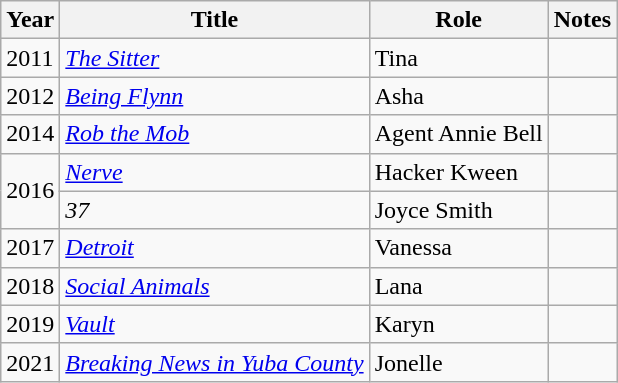<table class="wikitable sortable">
<tr>
<th>Year</th>
<th>Title</th>
<th>Role</th>
<th>Notes</th>
</tr>
<tr>
<td>2011</td>
<td><em><a href='#'>The Sitter</a></em></td>
<td>Tina</td>
<td></td>
</tr>
<tr>
<td>2012</td>
<td><em><a href='#'>Being Flynn</a></em></td>
<td>Asha</td>
<td></td>
</tr>
<tr>
<td>2014</td>
<td><em><a href='#'>Rob the Mob</a></em></td>
<td>Agent Annie Bell</td>
<td></td>
</tr>
<tr>
<td rowspan="2">2016</td>
<td><a href='#'><em>Nerve</em></a></td>
<td>Hacker Kween</td>
<td></td>
</tr>
<tr>
<td><em>37</em></td>
<td>Joyce Smith</td>
<td></td>
</tr>
<tr>
<td>2017</td>
<td><em><a href='#'>Detroit</a></em></td>
<td>Vanessa</td>
<td></td>
</tr>
<tr>
<td>2018</td>
<td><em><a href='#'>Social Animals</a></em></td>
<td>Lana</td>
<td></td>
</tr>
<tr>
<td>2019</td>
<td><em><a href='#'>Vault</a></em></td>
<td>Karyn</td>
<td></td>
</tr>
<tr>
<td>2021</td>
<td><em><a href='#'>Breaking News in Yuba County</a></em></td>
<td>Jonelle</td>
<td></td>
</tr>
</table>
